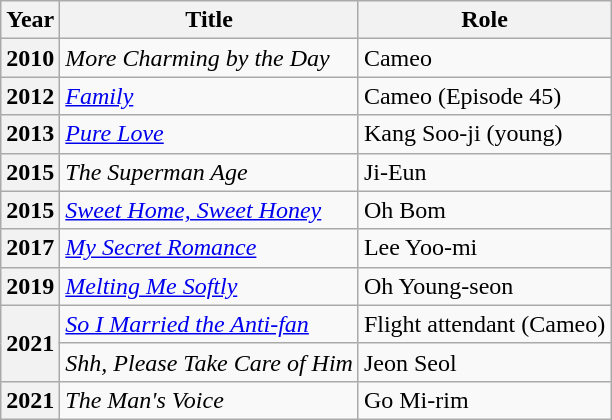<table class="wikitable plainrowheaders">
<tr>
<th scope="col">Year</th>
<th scope="col">Title</th>
<th scope="col">Role</th>
</tr>
<tr>
<th scope="row">2010</th>
<td><em>More Charming by the Day</em></td>
<td>Cameo</td>
</tr>
<tr>
<th scope="row">2012</th>
<td><em><a href='#'>Family</a></em></td>
<td>Cameo (Episode 45)</td>
</tr>
<tr>
<th scope="row">2013</th>
<td><em><a href='#'>Pure Love</a></em></td>
<td>Kang Soo-ji (young)</td>
</tr>
<tr>
<th scope="row">2015</th>
<td><em>The Superman Age</em></td>
<td>Ji-Eun</td>
</tr>
<tr>
<th scope="row">2015</th>
<td><em><a href='#'>Sweet Home, Sweet Honey</a></em></td>
<td>Oh Bom</td>
</tr>
<tr>
<th scope="row">2017</th>
<td><em><a href='#'>My Secret Romance</a></em></td>
<td>Lee Yoo-mi</td>
</tr>
<tr>
<th scope="row">2019</th>
<td><em><a href='#'>Melting Me Softly</a></em></td>
<td>Oh Young-seon</td>
</tr>
<tr>
<th scope="row" rowspan="2">2021</th>
<td><em><a href='#'>So I Married the Anti-fan</a></em></td>
<td>Flight attendant  (Cameo)</td>
</tr>
<tr>
<td><em>Shh, Please Take Care of Him</em></td>
<td>Jeon Seol  </td>
</tr>
<tr>
<th scope="row">2021</th>
<td><em>The Man's Voice</em></td>
<td>Go Mi-rim </td>
</tr>
</table>
